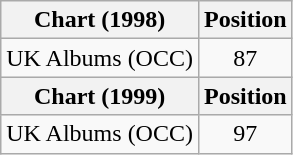<table class="wikitable">
<tr>
<th>Chart (1998)</th>
<th>Position</th>
</tr>
<tr>
<td>UK Albums (OCC)</td>
<td style="text-align:center;">87</td>
</tr>
<tr>
<th>Chart (1999)</th>
<th>Position</th>
</tr>
<tr>
<td>UK Albums (OCC)</td>
<td style="text-align:center;">97</td>
</tr>
</table>
